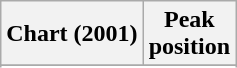<table class="wikitable plainrowheaders sortable">
<tr>
<th scope="col">Chart (2001)</th>
<th scope="col">Peak<br>position</th>
</tr>
<tr>
</tr>
<tr>
</tr>
</table>
